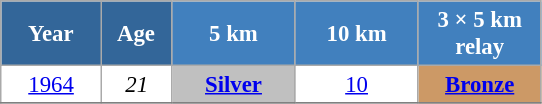<table class="wikitable" style="font-size:95%; text-align:center; border:grey solid 1px; border-collapse:collapse; background:#ffffff;">
<tr>
<th style="background-color:#369; color:white; width:60px;"> Year </th>
<th style="background-color:#369; color:white; width:40px;"> Age </th>
<th style="background-color:#4180be; color:white; width:75px;"> 5 km </th>
<th style="background-color:#4180be; color:white; width:75px;"> 10 km </th>
<th style="background-color:#4180be; color:white; width:75px;"> 3 × 5 km <br> relay </th>
</tr>
<tr>
<td><a href='#'>1964</a></td>
<td><em>21</em></td>
<td style="background:silver;"><a href='#'><strong>Silver</strong></a></td>
<td><a href='#'>10</a></td>
<td bgcolor="cc9966"><a href='#'><strong>Bronze</strong></a></td>
</tr>
<tr>
</tr>
</table>
